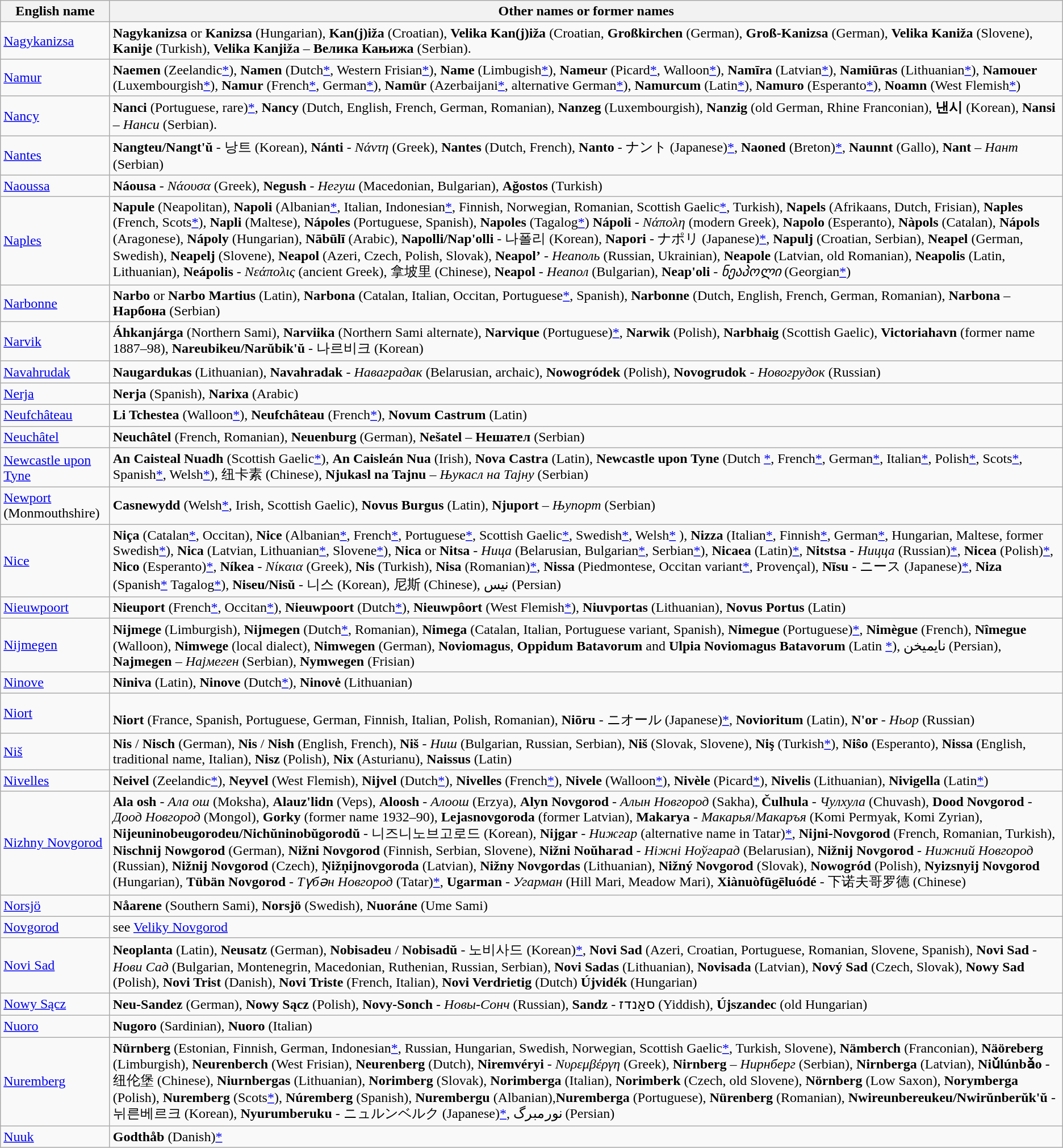<table class="wikitable">
<tr>
<th>English name</th>
<th>Other names or former names</th>
</tr>
<tr>
<td> <a href='#'>Nagykanizsa</a></td>
<td><strong>Nagykanizsa </strong>or<strong> Kanizsa</strong> (Hungarian), <strong>Kan(j)iža</strong> (Croatian), <strong>Velika Kan(j)iža</strong> (Croatian, <strong>Großkirchen</strong> (German), <strong>Groß-Kanizsa</strong> (German), <strong>Velika Kaniža</strong> (Slovene), <strong>Kanije</strong> (Turkish), <strong>Velika Kanјiža</strong> – <strong>Велика Кањижа</strong> (Serbian).</td>
</tr>
<tr>
<td> <a href='#'>Namur</a></td>
<td><strong>Naemen</strong> (Zeelandic<a href='#'>*</a>), <strong>Namen</strong> (Dutch<a href='#'>*</a>, Western Frisian<a href='#'>*</a>), <strong>Name</strong> (Limbugish<a href='#'>*</a>), <strong>Nameur</strong> (Picard<a href='#'>*</a>, Walloon<a href='#'>*</a>), <strong>Namīra</strong> (Latvian<a href='#'>*</a>), <strong>Namiūras</strong> (Lithuanian<a href='#'>*</a>), <strong>Namouer</strong> (Luxembourgish<a href='#'>*</a>), <strong>Namur</strong> (French<a href='#'>*</a>, German<a href='#'>*</a>), <strong>Namür</strong> (Azerbaijani<a href='#'>*</a>, alternative German<a href='#'>*</a>), <strong>Namurcum</strong> (Latin<a href='#'>*</a>), <strong>Namuro</strong> (Esperanto<a href='#'>*</a>), <strong>Noamn</strong> (West Flemish<a href='#'>*</a>)</td>
</tr>
<tr>
<td> <a href='#'>Nancy</a></td>
<td><strong>Nanci</strong> (Portuguese, rare)<a href='#'>*</a>, <strong>Nancy</strong> (Dutch, English, French, German, Romanian), <strong>Nanzeg</strong> (Luxembourgish), <strong>Nanzig</strong> (old German, Rhine Franconian),  <strong>낸시</strong> (Korean), <strong>Nansi</strong> – <em>Нанси</em> (Serbian).</td>
</tr>
<tr>
<td> <a href='#'>Nantes</a></td>
<td><strong>Nangteu/Nangt'ŭ</strong> - 낭트 (Korean), <strong>Nánti</strong> - <em>Νάντη</em> (Greek), <strong>Nantes</strong> (Dutch, French), <strong>Nanto</strong> - ナント (Japanese)<a href='#'>*</a>, <strong>Naoned</strong> (Breton)<a href='#'>*</a>, <strong>Naunnt</strong> (Gallo), <strong>Nant</strong> – <em>Нант</em> (Serbian)</td>
</tr>
<tr>
<td> <a href='#'>Naoussa</a></td>
<td><strong>Náousa</strong> - <em>Νάουσα</em> (Greek), <strong>Negush</strong> - <em>Негуш</em> (Macedonian, Bulgarian), <strong>Ağostos</strong> (Turkish)</td>
</tr>
<tr>
<td> <a href='#'>Naples</a></td>
<td><strong>Napule</strong> (Neapolitan), <strong>Napoli</strong> (Albanian<a href='#'>*</a>, Italian, Indonesian<a href='#'>*</a>, Finnish, Norwegian, Romanian, Scottish Gaelic<a href='#'>*</a>, Turkish), <strong>Napels</strong> (Afrikaans, Dutch, Frisian), <strong>Naples</strong> (French, Scots<a href='#'>*</a>), <strong>Napli</strong> (Maltese), <strong>Nápoles</strong> (Portuguese, Spanish), <strong>Napoles</strong> (Tagalog<a href='#'>*</a>) <strong>Nápoli</strong> - <em>Νάπολη</em> (modern Greek), <strong>Napolo</strong> (Esperanto), <strong>Nàpols</strong> (Catalan), <strong>Nápols</strong> (Aragonese), <strong>Nápoly</strong> (Hungarian), <strong>Nābūlī</strong> (Arabic), <strong>Napolli/Nap'olli</strong> - 나폴리 (Korean), <strong>Napori</strong> - ナポリ (Japanese)<a href='#'>*</a>, <strong>Napulj</strong> (Croatian, Serbian), <strong>Neapel</strong> (German, Swedish), <strong>Neapelj</strong> (Slovene), <strong>Neapol</strong> (Azeri, Czech, Polish, Slovak), <strong>Neapol’</strong> - <em>Неаполь</em> (Russian, Ukrainian), <strong>Neapole</strong> (Latvian, old Romanian), <strong>Neapolis</strong> (Latin, Lithuanian), <strong>Neápolis</strong> - <em>Νεάπολις</em> (ancient Greek), 拿坡里 (Chinese), <strong>Neapol</strong> - <em>Неапол</em> (Bulgarian), <strong>Neap'oli</strong> - <em>ნეაპოლი</em> (Georgian<a href='#'>*</a>)</td>
</tr>
<tr>
<td> <a href='#'>Narbonne</a></td>
<td><strong>Narbo</strong> or <strong>Narbo Martius</strong> (Latin), <strong>Narbona</strong> (Catalan, Italian, Occitan, Portuguese<a href='#'>*</a>, Spanish), <strong>Narbonne</strong> (Dutch, English, French, German, Romanian), <strong>Narbona</strong> – <strong>Нарбона</strong> (Serbian)</td>
</tr>
<tr>
<td> <a href='#'>Narvik</a></td>
<td><strong>Áhkanjárga</strong> (Northern Sami), <strong>Narviika</strong> (Northern Sami alternate), <strong>Narvique</strong> (Portuguese)<a href='#'>*</a>, <strong>Narwik</strong> (Polish), <strong>Narbhaig</strong> (Scottish Gaelic), <strong>Victoriahavn</strong> (former name 1887–98), <strong>Nareubikeu/Narŭbik'ŭ</strong> - 나르비크 (Korean)</td>
</tr>
<tr>
<td> <a href='#'>Navahrudak</a></td>
<td><strong>Naugardukas</strong> (Lithuanian), <strong>Navahradak</strong> - <em>Наваградак</em> (Belarusian, archaic), <strong>Nowogródek</strong> (Polish), <strong>Novogrudok</strong> - <em>Новогрудок</em> (Russian)</td>
</tr>
<tr>
<td> <a href='#'>Nerja</a></td>
<td><strong>Nerja</strong> (Spanish), <strong>Narixa</strong> (Arabic)</td>
</tr>
<tr>
<td> <a href='#'>Neufchâteau</a></td>
<td><strong>Li Tchestea</strong> (Walloon<a href='#'>*</a>), <strong>Neufchâteau</strong> (French<a href='#'>*</a>), <strong>Novum Castrum</strong> (Latin)</td>
</tr>
<tr>
<td> <a href='#'>Neuchâtel</a></td>
<td id="Neuchâtel"><strong>Neuchâtel</strong> (French, Romanian), <strong>Neuenburg</strong> (German), <strong>Nešatel</strong> – <strong>Нешател</strong> (Serbian)<br></td>
</tr>
<tr>
<td> <a href='#'>Newcastle upon Tyne</a></td>
<td><strong>An Caisteal Nuadh</strong> (Scottish Gaelic<a href='#'>*</a>), <strong>An Caisleán Nua</strong> (Irish), <strong>Nova Castra</strong> (Latin), <strong>Newcastle upon Tyne</strong> (Dutch <a href='#'>*</a>, French<a href='#'>*</a>, German<a href='#'>*</a>, Italian<a href='#'>*</a>, Polish<a href='#'>*</a>, Scots<a href='#'>*</a>, Spanish<a href='#'>*</a>, Welsh<a href='#'>*</a>), 纽卡素 (Chinese), <strong>Njukasl na Tajnu</strong> – <em>Њукасл на Тајну</em> (Serbian)</td>
</tr>
<tr>
<td> <a href='#'>Newport</a> (Monmouthshire)</td>
<td><strong>Casnewydd</strong> (Welsh<a href='#'>*</a>, Irish, Scottish Gaelic), <strong>Novus Burgus</strong> (Latin), <strong>Njuport</strong> – <em>Њупорт</em> (Serbian)</td>
</tr>
<tr>
<td> <a href='#'>Nice</a></td>
<td><strong>Niça</strong> (Catalan<a href='#'>*</a>, Occitan),  <strong>Nice</strong> (Albanian<a href='#'>*</a>, French<a href='#'>*</a>, Portuguese<a href='#'>*</a>, Scottish Gaelic<a href='#'>*</a>, Swedish<a href='#'>*</a>, Welsh<a href='#'>*</a> ),  <strong>Nizza</strong> (Italian<a href='#'>*</a>, Finnish<a href='#'>*</a>, German<a href='#'>*</a>, Hungarian, Maltese, former Swedish<a href='#'>*</a>), <strong>Nica</strong> (Latvian, Lithuanian<a href='#'>*</a>, Slovene<a href='#'>*</a>), <strong>Nica</strong> or <strong>Nitsa</strong> - <em>Ница</em> (Belarusian, Bulgarian<a href='#'>*</a>, Serbian<a href='#'>*</a>), <strong>Nicaea</strong> (Latin)<a href='#'>*</a>, <strong>Nitstsa</strong> - <em>Ницца</em> (Russian)<a href='#'>*</a>, <strong>Nicea</strong> (Polish)<a href='#'>*</a>, <strong>Nico</strong> (Esperanto)<a href='#'>*</a>, <strong>Níkea</strong> - <em>Νίκαια</em> (Greek), <strong>Nis</strong> (Turkish), <strong>Nisa</strong> (Romanian)<a href='#'>*</a>, <strong>Nissa</strong> (Piedmontese, Occitan variant<a href='#'>*</a>, Provençal), <strong>Nīsu</strong> - ニース (Japanese)<a href='#'>*</a>, <strong>Niza</strong> (Spanish<a href='#'>*</a> Tagalog<a href='#'>*</a>), <strong>Niseu/Nisŭ</strong> - 니스 (Korean), 尼斯 (Chinese), نیس (Persian)</td>
</tr>
<tr>
<td> <a href='#'>Nieuwpoort</a></td>
<td><strong>Nieuport</strong> (French<a href='#'>*</a>, Occitan<a href='#'>*</a>), <strong>Nieuwpoort</strong> (Dutch<a href='#'>*</a>), <strong>Nieuwpôort</strong> (West Flemish<a href='#'>*</a>), <strong>Niuvportas</strong> (Lithuanian), <strong>Novus Portus</strong> (Latin)</td>
</tr>
<tr>
<td> <a href='#'>Nijmegen</a></td>
<td><strong>Nijmege</strong> (Limburgish), <strong>Nijmegen</strong> (Dutch<a href='#'>*</a>, Romanian), <strong>Nimega</strong> (Catalan, Italian, Portuguese variant, Spanish), <strong>Nimegue</strong> (Portuguese)<a href='#'>*</a>, <strong>Nimègue</strong> (French), <strong>Nîmegue</strong> (Walloon), <strong>Nimwege</strong> (local dialect), <strong>Nimwegen</strong> (German), <strong>Noviomagus</strong>, <strong>Oppidum Batavorum</strong> and <strong>Ulpia Noviomagus Batavorum</strong> (Latin <a href='#'>*</a>), نایمیخن (Persian), <strong>Najmegen</strong> – <em>Најмеген</em> (Serbian), <strong>Nymwegen</strong> (Frisian)</td>
</tr>
<tr>
<td> <a href='#'>Ninove</a></td>
<td><strong>Niniva</strong> (Latin), <strong>Ninove</strong> (Dutch<a href='#'>*</a>), <strong>Ninovė</strong> (Lithuanian)</td>
</tr>
<tr>
<td> <a href='#'>Niort</a></td>
<td><br><strong>Niort</strong> (France, Spanish, Portuguese, German, Finnish, Italian, Polish, Romanian), <strong>Niōru</strong> - ニオール (Japanese)<a href='#'>*</a>, <strong>Novioritum</strong> (Latin), <strong>N'or</strong> - <em>Ньор</em> (Russian)</td>
</tr>
<tr>
<td> <a href='#'>Niš</a></td>
<td><strong>Nis</strong> / <strong>Nisch</strong> (German), <strong>Nis</strong> / <strong>Nish</strong> (English, French), <strong>Niš</strong> - <em>Ниш</em> (Bulgarian, Russian, Serbian), <strong>Niš</strong> (Slovak, Slovene), <strong>Niş</strong> (Turkish<a href='#'>*</a>), <strong>Niŝo</strong> (Esperanto), <strong>Nissa</strong> (English, traditional name, Italian), <strong>Nisz</strong> (Polish), <strong>Nix</strong> (Asturianu), <strong>Naissus</strong> (Latin)</td>
</tr>
<tr>
<td> <a href='#'>Nivelles</a></td>
<td><strong>Neivel</strong> (Zeelandic<a href='#'>*</a>), <strong>Neyvel</strong> (West Flemish), <strong>Nijvel</strong> (Dutch<a href='#'>*</a>), <strong>Nivelles</strong> (French<a href='#'>*</a>), <strong>Nivele</strong> (Walloon<a href='#'>*</a>), <strong>Nivèle</strong> (Picard<a href='#'>*</a>), <strong>Nivelis</strong> (Lithuanian), <strong>Nivigella</strong> (Latin<a href='#'>*</a>)</td>
</tr>
<tr>
<td> <a href='#'>Nizhny Novgorod</a></td>
<td><strong>Ala osh</strong> - <em>Ала ош</em> (Moksha), <strong>Alauz'lidn</strong> (Veps), <strong>Aloosh</strong> - <em>Алоош</em> (Erzya), <strong>Alyn Novgorod</strong> - <em>Алын Новгород</em> (Sakha), <strong>Čulhula</strong> - <em>Чулхула</em> (Chuvash), <strong>Dood Novgorod</strong> - <em>Доод Новгород</em> (Mongol), <strong>Gorky</strong> (former name 1932–90), <strong>Lejasnovgoroda</strong> (former Latvian), <strong>Makarya</strong> - <em>Макарья</em>/<em>Макаръя</em> (Komi Permyak, Komi Zyrian), <strong>Nijeuninobeugorodeu/Nichŭninobŭgorodŭ</strong> - 니즈니노브고로드 (Korean), <strong>Nijgar</strong> - <em>Нижгар</em> (alternative name in Tatar)<a href='#'>*</a>, <strong>Nijni-Novgorod</strong> (French, Romanian, Turkish), <strong>Nischnij Nowgorod</strong> (German), <strong>Nižni Novgorod</strong> (Finnish, Serbian, Slovene), <strong>Nižni Noŭharad</strong> - <em>Ніжні Ноўгарад</em> (Belarusian), <strong>Nižnij Novgorod</strong> - <em>Нижний Новгород</em> (Russian), <strong>Nižnij Novgorod</strong> (Czech), <strong>Ņižņijnovgoroda</strong> (Latvian), <strong>Nižny Novgordas</strong> (Lithuanian), <strong>Nižný Novgorod</strong> (Slovak), <strong>Nowogród</strong> (Polish), <strong>Nyizsnyij Novgorod</strong> (Hungarian), <strong>Tübän Novgorod</strong> - <em>Түбән Новгород</em> (Tatar)<a href='#'>*</a>, <strong>Ugarman</strong> - <em>Угарман</em> (Hill Mari, Meadow Mari), <strong>Xiànuòfūgēluódé</strong> - 下诺夫哥罗德 (Chinese)</td>
</tr>
<tr>
<td> <a href='#'>Norsjö</a></td>
<td><strong>Nåarene</strong> (Southern Sami), <strong>Norsjö</strong> (Swedish), <strong>Nuoráne</strong> (Ume Sami)</td>
</tr>
<tr>
<td> <a href='#'>Novgorod</a></td>
<td>see <a href='#'>Veliky Novgorod</a></td>
</tr>
<tr>
<td> <a href='#'>Novi Sad</a></td>
<td><strong>Neoplanta</strong> (Latin), <strong>Neusatz</strong> (German), <strong>Nobisadeu</strong> / <strong>Nobisadŭ</strong> - 노비사드 (Korean)<a href='#'>*</a>, <strong>Novi Sad</strong> (Azeri, Croatian, Portuguese, Romanian, Slovene, Spanish), <strong>Novi Sad</strong> - <em>Нови Сад</em> (Bulgarian, Montenegrin, Macedonian, Ruthenian, Russian, Serbian), <strong>Novi Sadas</strong> (Lithuanian), <strong>Novisada</strong> (Latvian), <strong>Nový Sad</strong> (Czech, Slovak), <strong>Nowy Sad</strong> (Polish), <strong>Novi Trist</strong> (Danish), <strong>Novi Triste</strong> (French, Italian), <strong>Novi Verdrietig</strong> (Dutch) <strong>Újvidék</strong> (Hungarian)</td>
</tr>
<tr>
<td> <a href='#'>Nowy Sącz</a></td>
<td><strong>Neu-Sandez</strong> (German), <strong>Nowy Sącz</strong> (Polish),  <strong>Novy-Sonch</strong> - <em>Новы-Сонч</em> (Russian), <strong>Sandz</strong> - סאַנדז (Yiddish), <strong>Újszandec</strong> (old Hungarian)</td>
</tr>
<tr>
<td> <a href='#'>Nuoro</a></td>
<td><strong>Nugoro</strong> (Sardinian), <strong>Nuoro</strong> (Italian)</td>
</tr>
<tr>
<td> <a href='#'>Nuremberg</a></td>
<td><strong>Nürnberg</strong> (Estonian, Finnish, German, Indonesian<a href='#'>*</a>, Russian, Hungarian, Swedish, Norwegian, Scottish Gaelic<a href='#'>*</a>, Turkish, Slovene), <strong>Nämberch</strong> (Franconian), <strong>Näöreberg</strong> (Limburgish), <strong>Neurenberch</strong> (West Frisian), <strong>Neurenberg</strong> (Dutch), <strong>Niremvéryi</strong> - <em>Νυρεμβέργη</em> (Greek), <strong>Nirnberg</strong> – <em>Нирнберг</em> (Serbian), <strong>Nirnberga</strong> (Latvian), <strong>Niǔlúnbǎo</strong> - 纽伦堡 (Chinese), <strong>Niurnbergas</strong> (Lithuanian), <strong>Norimberg</strong> (Slovak), <strong>Norimberga</strong> (Italian), <strong>Norimberk</strong> (Czech, old Slovene), <strong>Nörnberg</strong> (Low Saxon), <strong>Norymberga</strong> (Polish), <strong>Nuremberg</strong> (Scots<a href='#'>*</a>), <strong>Núremberg</strong> (Spanish), <strong>Nurembergu</strong> (Albanian),<strong>Nuremberga</strong> (Portuguese), <strong>Nürenberg</strong> (Romanian), <strong>Nwireunbereukeu/Nwirŭnberŭk'ŭ</strong> - 뉘른베르크 (Korean), <strong>Nyurumberuku</strong> - ニュルンベルク (Japanese)<a href='#'>*</a>, نورمبرگ (Persian)</td>
</tr>
<tr>
<td> <a href='#'>Nuuk</a></td>
<td><strong>Godthåb</strong> (Danish)<a href='#'>*</a></td>
</tr>
</table>
